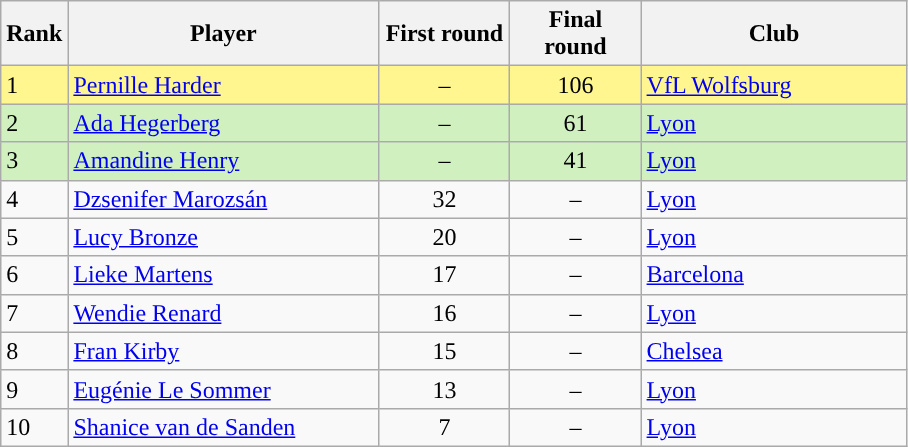<table class="wikitable" style="margin-right: 0;">
<tr text-align:center;">
<th style="width:25px;">Rank</th>
<th style="width:200px;">Player</th>
<th style="width:80px;">First round</th>
<th style="width:80px;">Final round</th>
<th style="width:170px;">Club</th>
</tr>
<tr bgcolor="#FFF68F">
<td>1</td>
<td> <a href='#'>Pernille Harder</a></td>
<td style="text-align:center;">–</td>
<td style="text-align:center;">106</td>
<td> <a href='#'>VfL Wolfsburg</a></td>
</tr>
<tr bgcolor="#D0F0C0">
<td>2</td>
<td> <a href='#'>Ada Hegerberg</a></td>
<td style="text-align:center;">–</td>
<td style="text-align:center;">61</td>
<td> <a href='#'>Lyon</a></td>
</tr>
<tr bgcolor="#D0F0C0">
<td>3</td>
<td> <a href='#'>Amandine Henry</a></td>
<td style="text-align:center;">–</td>
<td style="text-align:center;">41</td>
<td> <a href='#'>Lyon</a></td>
</tr>
<tr>
<td>4</td>
<td> <a href='#'>Dzsenifer Marozsán</a></td>
<td style="text-align:center;">32</td>
<td style="text-align:center;">–</td>
<td> <a href='#'>Lyon</a></td>
</tr>
<tr>
<td>5</td>
<td> <a href='#'>Lucy Bronze</a></td>
<td style="text-align:center;">20</td>
<td style="text-align:center;">–</td>
<td> <a href='#'>Lyon</a></td>
</tr>
<tr>
<td>6</td>
<td> <a href='#'>Lieke Martens</a></td>
<td style="text-align:center;">17</td>
<td style="text-align:center;">–</td>
<td> <a href='#'>Barcelona</a></td>
</tr>
<tr>
<td>7</td>
<td> <a href='#'>Wendie Renard</a></td>
<td style="text-align:center;">16</td>
<td style="text-align:center;">–</td>
<td> <a href='#'>Lyon</a></td>
</tr>
<tr>
<td>8</td>
<td> <a href='#'>Fran Kirby</a></td>
<td style="text-align:center;">15</td>
<td style="text-align:center;">–</td>
<td> <a href='#'>Chelsea</a></td>
</tr>
<tr>
<td>9</td>
<td> <a href='#'>Eugénie Le Sommer</a></td>
<td style="text-align:center;">13</td>
<td style="text-align:center;">–</td>
<td> <a href='#'>Lyon</a></td>
</tr>
<tr>
<td>10</td>
<td> <a href='#'>Shanice van de Sanden</a></td>
<td style="text-align:center;">7</td>
<td style="text-align:center;">–</td>
<td> <a href='#'>Lyon</a></td>
</tr>
</table>
